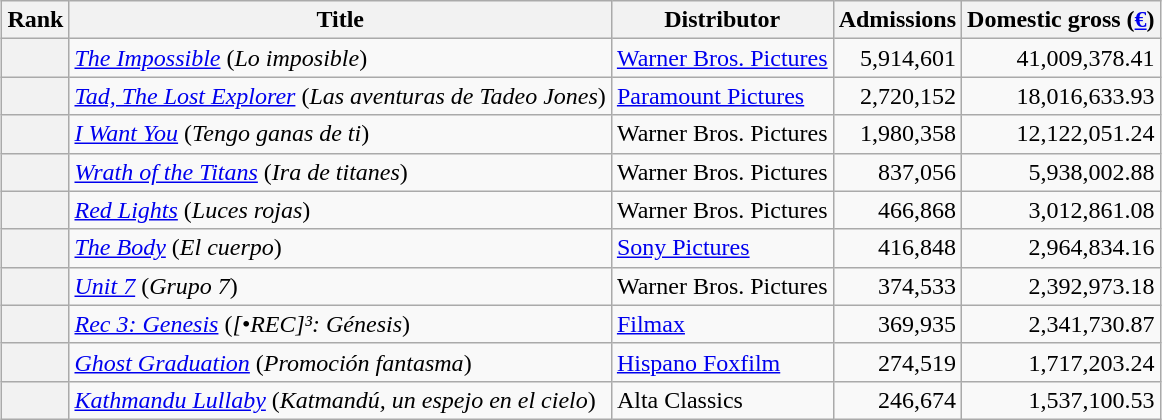<table class="wikitable" style="margin:1em auto;">
<tr>
<th>Rank</th>
<th>Title</th>
<th>Distributor</th>
<th>Admissions</th>
<th>Domestic gross (<a href='#'>€</a>)</th>
</tr>
<tr>
<th></th>
<td><em><a href='#'>The Impossible</a></em> (<em>Lo imposible</em>)</td>
<td><a href='#'>Warner Bros. Pictures</a></td>
<td align = "right">5,914,601</td>
<td align = "right">41,009,378.41</td>
</tr>
<tr>
<th></th>
<td><em><a href='#'>Tad, The Lost Explorer</a></em> (<em>Las aventuras de Tadeo Jones</em>)</td>
<td><a href='#'>Paramount Pictures</a></td>
<td align = "right">2,720,152</td>
<td align = "right">18,016,633.93</td>
</tr>
<tr>
<th></th>
<td><em><a href='#'>I Want You</a></em> (<em>Tengo ganas de ti</em>)</td>
<td>Warner Bros. Pictures</td>
<td align = "right">1,980,358</td>
<td align = "right">12,122,051.24</td>
</tr>
<tr>
<th></th>
<td><em><a href='#'>Wrath of the Titans</a></em> (<em>Ira de titanes</em>)</td>
<td>Warner Bros. Pictures</td>
<td align = "right">837,056</td>
<td align = "right">5,938,002.88</td>
</tr>
<tr>
<th></th>
<td><em><a href='#'>Red Lights</a></em> (<em>Luces rojas</em>)</td>
<td>Warner Bros. Pictures</td>
<td align = "right">466,868</td>
<td align = "right">3,012,861.08</td>
</tr>
<tr>
<th></th>
<td><em><a href='#'>The Body</a></em> (<em>El cuerpo</em>)</td>
<td><a href='#'>Sony Pictures</a></td>
<td align = "right">416,848</td>
<td align = "right">2,964,834.16</td>
</tr>
<tr>
<th></th>
<td><em><a href='#'>Unit 7</a></em> (<em>Grupo 7</em>)</td>
<td>Warner Bros. Pictures</td>
<td align = "right">374,533</td>
<td align = "right">2,392,973.18</td>
</tr>
<tr>
<th></th>
<td><em><a href='#'>Rec 3: Genesis</a></em> (<em>[•REC]³: Génesis</em>)</td>
<td><a href='#'>Filmax</a></td>
<td align = "right">369,935</td>
<td align = "right">2,341,730.87</td>
</tr>
<tr>
<th></th>
<td><em><a href='#'>Ghost Graduation</a></em> (<em>Promoción fantasma</em>)</td>
<td><a href='#'>Hispano Foxfilm</a></td>
<td align = "right">274,519</td>
<td align = "right">1,717,203.24</td>
</tr>
<tr>
<th></th>
<td><em><a href='#'>Kathmandu Lullaby</a></em> (<em>Katmandú, un espejo en el cielo</em>)</td>
<td>Alta Classics</td>
<td align = "right">246,674</td>
<td align = "right">1,537,100.53</td>
</tr>
</table>
